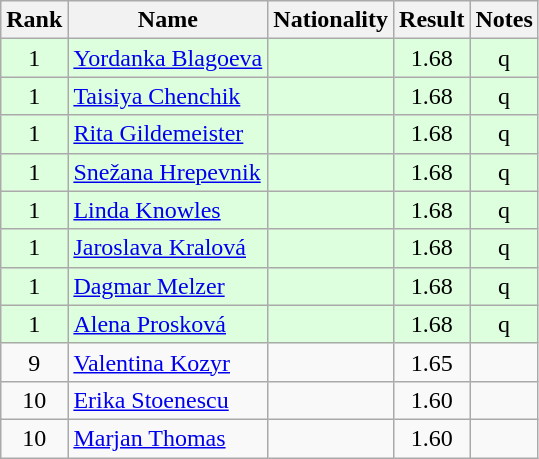<table class="wikitable sortable" style="text-align:center">
<tr>
<th>Rank</th>
<th>Name</th>
<th>Nationality</th>
<th>Result</th>
<th>Notes</th>
</tr>
<tr bgcolor=ddffdd>
<td>1</td>
<td align="left"><a href='#'>Yordanka Blagoeva</a></td>
<td align=left></td>
<td>1.68</td>
<td>q</td>
</tr>
<tr bgcolor=ddffdd>
<td>1</td>
<td align="left"><a href='#'>Taisiya Chenchik</a></td>
<td align=left></td>
<td>1.68</td>
<td>q</td>
</tr>
<tr bgcolor=ddffdd>
<td>1</td>
<td align="left"><a href='#'>Rita Gildemeister</a></td>
<td align=left></td>
<td>1.68</td>
<td>q</td>
</tr>
<tr bgcolor=ddffdd>
<td>1</td>
<td align="left"><a href='#'>Snežana Hrepevnik</a></td>
<td align=left></td>
<td>1.68</td>
<td>q</td>
</tr>
<tr bgcolor=ddffdd>
<td>1</td>
<td align="left"><a href='#'>Linda Knowles</a></td>
<td align=left></td>
<td>1.68</td>
<td>q</td>
</tr>
<tr bgcolor=ddffdd>
<td>1</td>
<td align="left"><a href='#'>Jaroslava Kralová</a></td>
<td align=left></td>
<td>1.68</td>
<td>q</td>
</tr>
<tr bgcolor=ddffdd>
<td>1</td>
<td align="left"><a href='#'>Dagmar Melzer</a></td>
<td align=left></td>
<td>1.68</td>
<td>q</td>
</tr>
<tr bgcolor=ddffdd>
<td>1</td>
<td align="left"><a href='#'>Alena Prosková</a></td>
<td align=left></td>
<td>1.68</td>
<td>q</td>
</tr>
<tr>
<td>9</td>
<td align="left"><a href='#'>Valentina Kozyr</a></td>
<td align=left></td>
<td>1.65</td>
<td></td>
</tr>
<tr>
<td>10</td>
<td align="left"><a href='#'>Erika Stoenescu</a></td>
<td align=left></td>
<td>1.60</td>
<td></td>
</tr>
<tr>
<td>10</td>
<td align="left"><a href='#'>Marjan Thomas</a></td>
<td align=left></td>
<td>1.60</td>
<td></td>
</tr>
</table>
